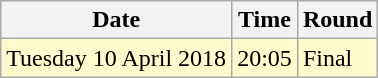<table class="wikitable">
<tr>
<th>Date</th>
<th>Time</th>
<th>Round</th>
</tr>
<tr>
<td style=background:lemonchiffon>Tuesday 10 April 2018</td>
<td style=background:lemonchiffon>20:05</td>
<td style=background:lemonchiffon>Final</td>
</tr>
</table>
